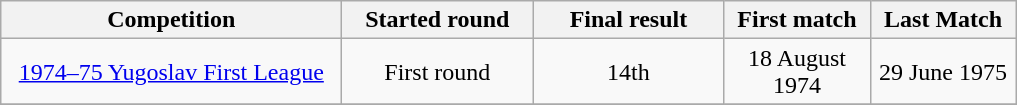<table class="wikitable" style="text-align: center;">
<tr>
<th width="220">Competition</th>
<th width="120">Started round</th>
<th width="120">Final result</th>
<th width="90">First match</th>
<th width="90">Last Match</th>
</tr>
<tr>
<td><a href='#'>1974–75 Yugoslav First League</a></td>
<td>First round</td>
<td>14th</td>
<td>18 August 1974</td>
<td>29 June 1975</td>
</tr>
<tr>
</tr>
</table>
